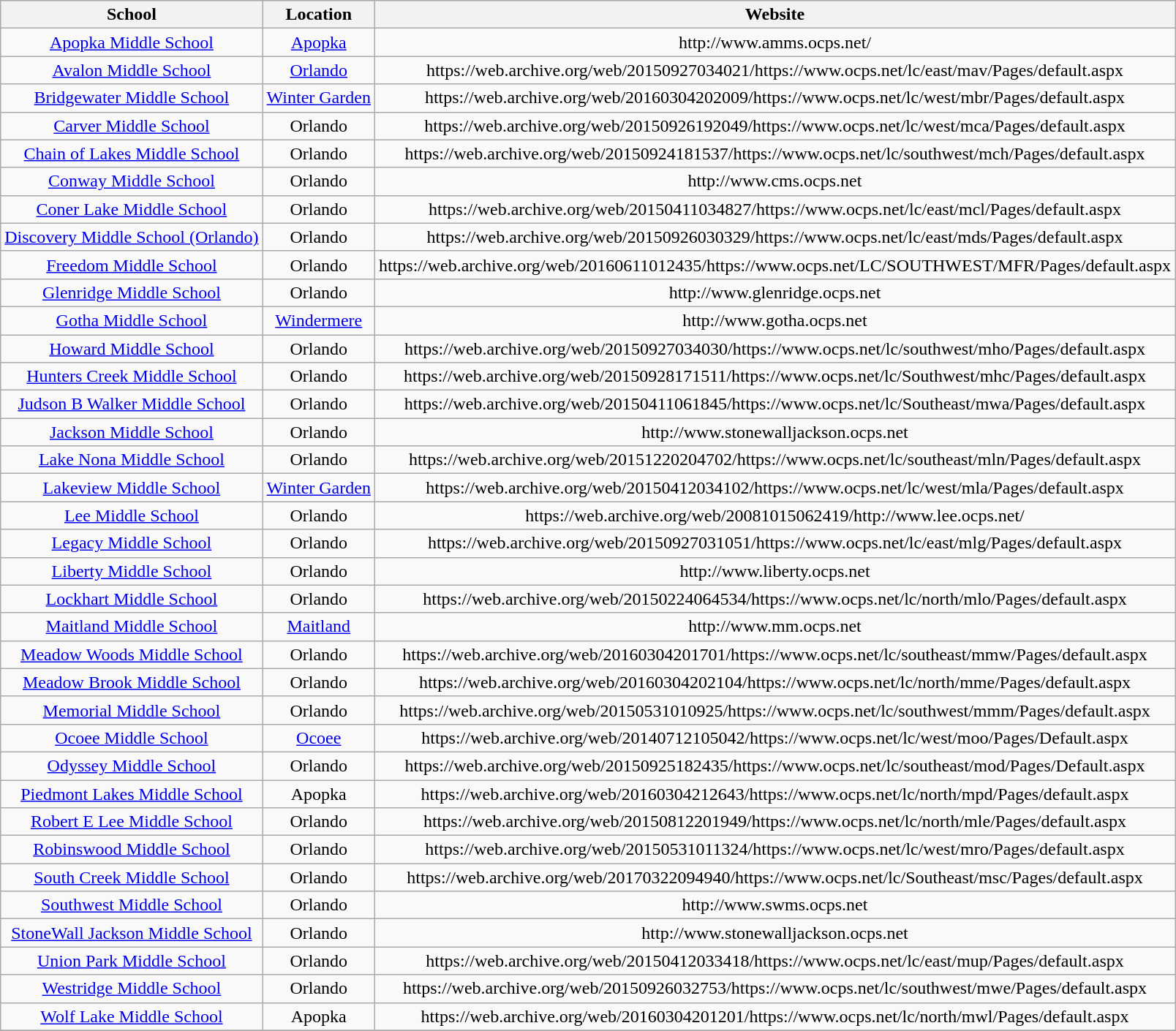<table class="wikitable" style="text-align:center">
<tr>
<th>School</th>
<th>Location</th>
<th>Website</th>
</tr>
<tr>
<td><a href='#'>Apopka Middle School</a></td>
<td><a href='#'>Apopka</a></td>
<td>http://www.amms.ocps.net/</td>
</tr>
<tr>
<td><a href='#'>Avalon Middle School</a></td>
<td><a href='#'>Orlando</a></td>
<td>https://web.archive.org/web/20150927034021/https://www.ocps.net/lc/east/mav/Pages/default.aspx</td>
</tr>
<tr>
<td><a href='#'>Bridgewater Middle School</a></td>
<td><a href='#'>Winter Garden</a></td>
<td>https://web.archive.org/web/20160304202009/https://www.ocps.net/lc/west/mbr/Pages/default.aspx</td>
</tr>
<tr>
<td><a href='#'>Carver Middle School</a></td>
<td>Orlando</td>
<td>https://web.archive.org/web/20150926192049/https://www.ocps.net/lc/west/mca/Pages/default.aspx</td>
</tr>
<tr>
<td><a href='#'>Chain of Lakes Middle School</a></td>
<td>Orlando</td>
<td>https://web.archive.org/web/20150924181537/https://www.ocps.net/lc/southwest/mch/Pages/default.aspx</td>
</tr>
<tr>
<td><a href='#'>Conway Middle School</a></td>
<td>Orlando</td>
<td>http://www.cms.ocps.net</td>
</tr>
<tr>
<td><a href='#'>Coner Lake Middle School</a></td>
<td>Orlando</td>
<td>https://web.archive.org/web/20150411034827/https://www.ocps.net/lc/east/mcl/Pages/default.aspx</td>
</tr>
<tr>
<td><a href='#'>Discovery Middle School (Orlando)</a></td>
<td>Orlando</td>
<td>https://web.archive.org/web/20150926030329/https://www.ocps.net/lc/east/mds/Pages/default.aspx</td>
</tr>
<tr>
<td><a href='#'>Freedom Middle School</a></td>
<td>Orlando</td>
<td>https://web.archive.org/web/20160611012435/https://www.ocps.net/LC/SOUTHWEST/MFR/Pages/default.aspx</td>
</tr>
<tr>
<td><a href='#'>Glenridge Middle School</a></td>
<td>Orlando</td>
<td>http://www.glenridge.ocps.net</td>
</tr>
<tr>
<td><a href='#'>Gotha Middle School</a></td>
<td><a href='#'>Windermere</a></td>
<td>http://www.gotha.ocps.net</td>
</tr>
<tr>
<td><a href='#'>Howard Middle School</a></td>
<td>Orlando</td>
<td>https://web.archive.org/web/20150927034030/https://www.ocps.net/lc/southwest/mho/Pages/default.aspx</td>
</tr>
<tr>
<td><a href='#'>Hunters Creek Middle School</a></td>
<td>Orlando</td>
<td>https://web.archive.org/web/20150928171511/https://www.ocps.net/lc/Southwest/mhc/Pages/default.aspx</td>
</tr>
<tr>
<td><a href='#'>Judson B Walker Middle School</a></td>
<td>Orlando</td>
<td>https://web.archive.org/web/20150411061845/https://www.ocps.net/lc/Southeast/mwa/Pages/default.aspx</td>
</tr>
<tr>
<td><a href='#'>Jackson Middle School</a></td>
<td>Orlando</td>
<td>http://www.stonewalljackson.ocps.net</td>
</tr>
<tr>
<td><a href='#'>Lake Nona Middle School</a></td>
<td>Orlando</td>
<td>https://web.archive.org/web/20151220204702/https://www.ocps.net/lc/southeast/mln/Pages/default.aspx</td>
</tr>
<tr>
<td><a href='#'>Lakeview Middle School</a></td>
<td><a href='#'>Winter Garden</a></td>
<td>https://web.archive.org/web/20150412034102/https://www.ocps.net/lc/west/mla/Pages/default.aspx</td>
</tr>
<tr>
<td><a href='#'>Lee Middle School</a></td>
<td>Orlando</td>
<td>https://web.archive.org/web/20081015062419/http://www.lee.ocps.net/</td>
</tr>
<tr>
<td><a href='#'>Legacy Middle School</a></td>
<td>Orlando</td>
<td>https://web.archive.org/web/20150927031051/https://www.ocps.net/lc/east/mlg/Pages/default.aspx</td>
</tr>
<tr>
<td><a href='#'>Liberty Middle School</a></td>
<td>Orlando</td>
<td>http://www.liberty.ocps.net</td>
</tr>
<tr>
<td><a href='#'>Lockhart Middle School</a></td>
<td>Orlando</td>
<td>https://web.archive.org/web/20150224064534/https://www.ocps.net/lc/north/mlo/Pages/default.aspx</td>
</tr>
<tr>
<td><a href='#'>Maitland Middle School</a></td>
<td><a href='#'>Maitland</a></td>
<td>http://www.mm.ocps.net</td>
</tr>
<tr>
<td><a href='#'>Meadow Woods Middle School</a></td>
<td>Orlando</td>
<td>https://web.archive.org/web/20160304201701/https://www.ocps.net/lc/southeast/mmw/Pages/default.aspx</td>
</tr>
<tr>
<td><a href='#'>Meadow Brook Middle School</a></td>
<td>Orlando</td>
<td>https://web.archive.org/web/20160304202104/https://www.ocps.net/lc/north/mme/Pages/default.aspx</td>
</tr>
<tr>
<td><a href='#'>Memorial Middle School</a></td>
<td>Orlando</td>
<td>https://web.archive.org/web/20150531010925/https://www.ocps.net/lc/southwest/mmm/Pages/default.aspx</td>
</tr>
<tr>
<td><a href='#'>Ocoee Middle School</a></td>
<td><a href='#'>Ocoee</a></td>
<td>https://web.archive.org/web/20140712105042/https://www.ocps.net/lc/west/moo/Pages/Default.aspx</td>
</tr>
<tr>
<td><a href='#'>Odyssey Middle School</a></td>
<td>Orlando</td>
<td>https://web.archive.org/web/20150925182435/https://www.ocps.net/lc/southeast/mod/Pages/Default.aspx</td>
</tr>
<tr>
<td><a href='#'>Piedmont Lakes Middle School</a></td>
<td>Apopka</td>
<td>https://web.archive.org/web/20160304212643/https://www.ocps.net/lc/north/mpd/Pages/default.aspx</td>
</tr>
<tr>
<td><a href='#'>Robert E Lee Middle School</a></td>
<td>Orlando</td>
<td>https://web.archive.org/web/20150812201949/https://www.ocps.net/lc/north/mle/Pages/default.aspx</td>
</tr>
<tr>
<td><a href='#'>Robinswood Middle School</a></td>
<td>Orlando</td>
<td>https://web.archive.org/web/20150531011324/https://www.ocps.net/lc/west/mro/Pages/default.aspx</td>
</tr>
<tr>
<td><a href='#'>South Creek Middle School</a></td>
<td>Orlando</td>
<td>https://web.archive.org/web/20170322094940/https://www.ocps.net/lc/Southeast/msc/Pages/default.aspx</td>
</tr>
<tr>
<td><a href='#'>Southwest Middle School</a></td>
<td>Orlando</td>
<td>http://www.swms.ocps.net</td>
</tr>
<tr>
<td><a href='#'>StoneWall Jackson Middle School</a></td>
<td>Orlando</td>
<td>http://www.stonewalljackson.ocps.net</td>
</tr>
<tr>
<td><a href='#'>Union Park Middle School</a></td>
<td>Orlando</td>
<td>https://web.archive.org/web/20150412033418/https://www.ocps.net/lc/east/mup/Pages/default.aspx</td>
</tr>
<tr>
<td><a href='#'>Westridge Middle School</a></td>
<td>Orlando</td>
<td>https://web.archive.org/web/20150926032753/https://www.ocps.net/lc/southwest/mwe/Pages/default.aspx</td>
</tr>
<tr>
<td><a href='#'>Wolf Lake Middle School</a></td>
<td>Apopka</td>
<td>https://web.archive.org/web/20160304201201/https://www.ocps.net/lc/north/mwl/Pages/default.aspx</td>
</tr>
<tr>
</tr>
</table>
